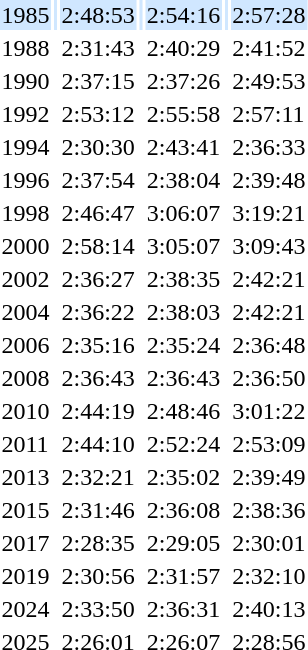<table>
<tr bgcolor=#D0E7FF>
<td>1985</td>
<td></td>
<td>2:48:53</td>
<td></td>
<td>2:54:16</td>
<td></td>
<td>2:57:28</td>
</tr>
<tr>
<td>1988</td>
<td></td>
<td>2:31:43</td>
<td></td>
<td>2:40:29</td>
<td></td>
<td>2:41:52</td>
</tr>
<tr>
<td>1990</td>
<td></td>
<td>2:37:15</td>
<td></td>
<td>2:37:26</td>
<td></td>
<td>2:49:53</td>
</tr>
<tr>
<td>1992</td>
<td></td>
<td>2:53:12</td>
<td></td>
<td>2:55:58</td>
<td></td>
<td>2:57:11</td>
</tr>
<tr>
<td>1994</td>
<td></td>
<td>2:30:30</td>
<td></td>
<td>2:43:41</td>
<td></td>
<td>2:36:33</td>
</tr>
<tr>
<td>1996</td>
<td></td>
<td>2:37:54</td>
<td></td>
<td>2:38:04</td>
<td></td>
<td>2:39:48</td>
</tr>
<tr>
<td>1998</td>
<td></td>
<td>2:46:47</td>
<td></td>
<td>3:06:07</td>
<td></td>
<td>3:19:21</td>
</tr>
<tr>
<td>2000</td>
<td></td>
<td>2:58:14</td>
<td></td>
<td>3:05:07</td>
<td></td>
<td>3:09:43</td>
</tr>
<tr>
<td>2002</td>
<td></td>
<td>2:36:27</td>
<td></td>
<td>2:38:35</td>
<td></td>
<td>2:42:21</td>
</tr>
<tr>
<td>2004</td>
<td></td>
<td>2:36:22</td>
<td></td>
<td>2:38:03</td>
<td></td>
<td>2:42:21</td>
</tr>
<tr>
<td>2006</td>
<td></td>
<td>2:35:16</td>
<td></td>
<td>2:35:24</td>
<td></td>
<td>2:36:48</td>
</tr>
<tr>
<td>2008</td>
<td></td>
<td>2:36:43</td>
<td></td>
<td>2:36:43</td>
<td></td>
<td>2:36:50</td>
</tr>
<tr>
<td>2010</td>
<td></td>
<td>2:44:19</td>
<td></td>
<td>2:48:46</td>
<td></td>
<td>3:01:22</td>
</tr>
<tr>
<td>2011</td>
<td></td>
<td>2:44:10</td>
<td></td>
<td>2:52:24</td>
<td></td>
<td>2:53:09</td>
</tr>
<tr>
<td>2013</td>
<td></td>
<td>2:32:21</td>
<td></td>
<td>2:35:02</td>
<td></td>
<td>2:39:49</td>
</tr>
<tr>
<td>2015</td>
<td></td>
<td>2:31:46</td>
<td></td>
<td>2:36:08</td>
<td></td>
<td>2:38:36</td>
</tr>
<tr>
<td>2017</td>
<td></td>
<td>2:28:35</td>
<td></td>
<td>2:29:05</td>
<td></td>
<td>2:30:01</td>
</tr>
<tr>
<td>2019</td>
<td></td>
<td>2:30:56</td>
<td></td>
<td>2:31:57</td>
<td></td>
<td>2:32:10</td>
</tr>
<tr>
<td>2024</td>
<td></td>
<td>2:33:50</td>
<td></td>
<td>2:36:31</td>
<td></td>
<td>2:40:13</td>
</tr>
<tr>
<td>2025</td>
<td></td>
<td>2:26:01</td>
<td></td>
<td>2:26:07</td>
<td></td>
<td>2:28:56</td>
</tr>
</table>
